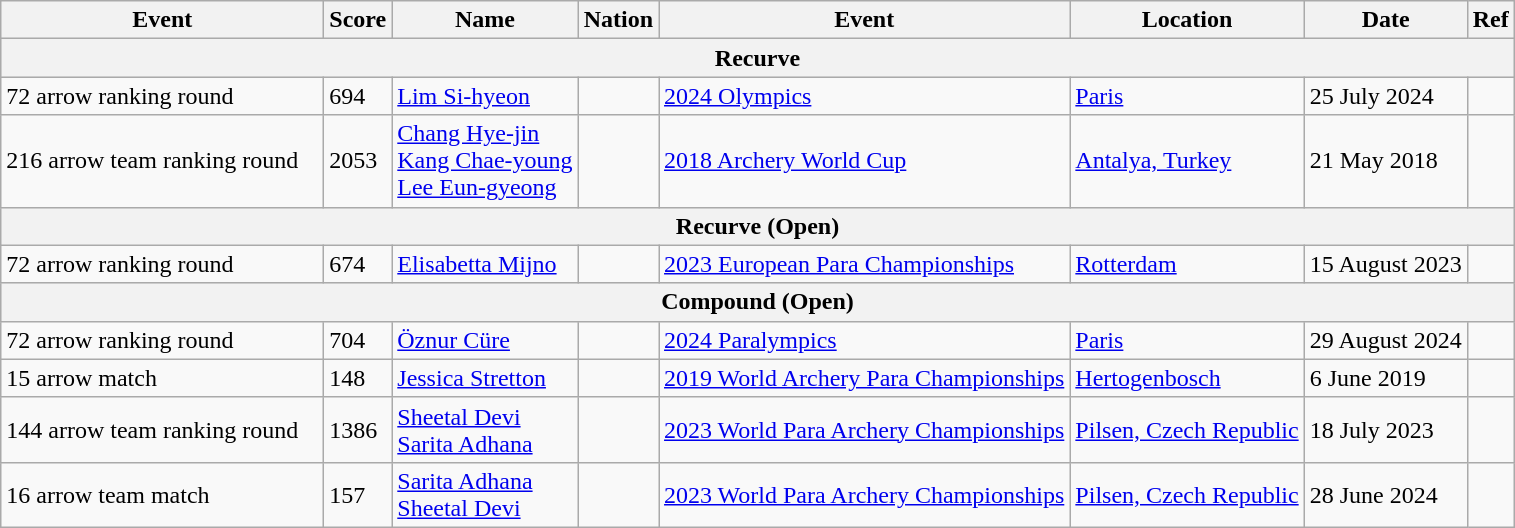<table class="wikitable">
<tr>
<th style="width:13em">Event</th>
<th>Score</th>
<th>Name</th>
<th>Nation</th>
<th>Event</th>
<th>Location</th>
<th>Date</th>
<th>Ref</th>
</tr>
<tr bgcolor="#DDDDDD">
<th colspan="8">Recurve</th>
</tr>
<tr>
<td>72 arrow ranking round</td>
<td>694</td>
<td><a href='#'>Lim Si-hyeon</a></td>
<td></td>
<td><a href='#'>2024 Olympics</a></td>
<td><a href='#'>Paris</a></td>
<td>25 July 2024</td>
<td></td>
</tr>
<tr>
<td>216 arrow team ranking round</td>
<td>2053</td>
<td><a href='#'>Chang Hye-jin</a><br><a href='#'>Kang Chae-young</a><br><a href='#'>Lee Eun-gyeong</a></td>
<td></td>
<td><a href='#'>2018 Archery World Cup</a></td>
<td><a href='#'>Antalya, Turkey</a></td>
<td>21 May 2018</td>
<td></td>
</tr>
<tr>
<th colspan="8">Recurve (Open)</th>
</tr>
<tr>
<td>72 arrow ranking round</td>
<td>674</td>
<td><a href='#'>Elisabetta Mijno</a></td>
<td></td>
<td><a href='#'>2023 European Para Championships</a></td>
<td><a href='#'>Rotterdam</a></td>
<td>15 August 2023</td>
<td></td>
</tr>
<tr bgcolor="#DDDDDD">
<th colspan="8">Compound (Open)</th>
</tr>
<tr>
<td>72 arrow ranking round</td>
<td>704</td>
<td><a href='#'>Öznur Cüre</a></td>
<td></td>
<td><a href='#'>2024 Paralympics</a></td>
<td><a href='#'>Paris</a></td>
<td>29 August 2024</td>
<td></td>
</tr>
<tr>
<td>15 arrow match</td>
<td>148</td>
<td><a href='#'>Jessica Stretton</a></td>
<td></td>
<td><a href='#'>2019 World Archery Para Championships</a></td>
<td><a href='#'>Hertogenbosch</a></td>
<td>6 June 2019</td>
<td></td>
</tr>
<tr>
<td>144 arrow team ranking round</td>
<td>1386</td>
<td><a href='#'>Sheetal Devi</a><br><a href='#'>Sarita Adhana</a></td>
<td></td>
<td><a href='#'>2023 World Para Archery Championships</a></td>
<td><a href='#'>Pilsen, Czech Republic</a></td>
<td>18 July 2023</td>
<td></td>
</tr>
<tr>
<td>16 arrow team match</td>
<td>157</td>
<td><a href='#'>Sarita Adhana</a><br><a href='#'>Sheetal Devi</a></td>
<td></td>
<td><a href='#'>2023 World Para Archery Championships</a></td>
<td><a href='#'>Pilsen, Czech Republic</a></td>
<td>28 June 2024</td>
<td></td>
</tr>
</table>
